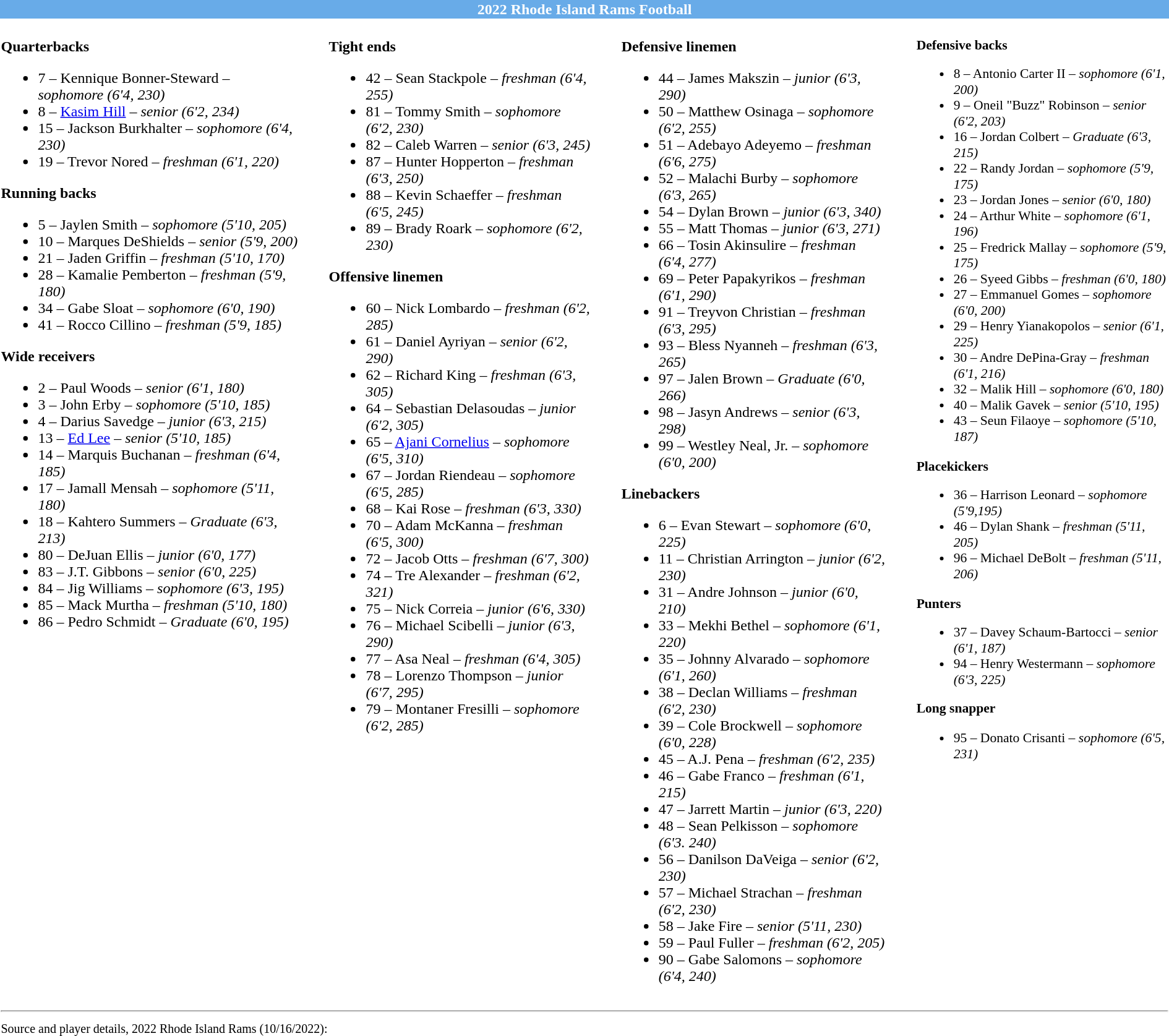<table class="toccolours" style="text-align: left;">
<tr>
<td colspan=11 style="color:#FFFFFF;background:#68ABE8; text-align: center"><strong>2022 Rhode Island Rams Football</strong></td>
</tr>
<tr>
<td valign="top"><br><strong>Quarterbacks</strong><ul><li>7 – Kennique Bonner-Steward – <em> sophomore (6'4, 230)</em></li><li>8 – <a href='#'>Kasim Hill</a> – <em> senior (6'2, 234)</em></li><li>15 – Jackson Burkhalter – <em> sophomore (6'4, 230)</em></li><li>19 – Trevor Nored – <em>freshman (6'1, 220)</em></li></ul><strong>Running backs</strong><ul><li>5 – Jaylen Smith – <em>sophomore (5'10, 205)</em></li><li>10 – Marques DeShields – <em> senior (5'9, 200)</em></li><li>21 – Jaden Griffin – <em>freshman (5'10, 170)</em></li><li>28 – Kamalie Pemberton – <em>freshman (5'9, 180)</em></li><li>34 – Gabe Sloat – <em> sophomore (6'0, 190)</em></li><li>41 – Rocco Cillino – <em> freshman (5'9, 185)</em></li></ul><strong>Wide receivers</strong><ul><li>2 – Paul Woods – <em> senior (6'1, 180)</em></li><li>3 – John Erby – <em> sophomore (5'10, 185)</em></li><li>4 – Darius Savedge – <em> junior (6'3, 215)</em></li><li>13 – <a href='#'>Ed Lee</a> – <em> senior (5'10, 185)</em></li><li>14 – Marquis Buchanan – <em>freshman (6'4, 185)</em></li><li>17 – Jamall Mensah – <em>sophomore (5'11, 180)</em></li><li>18 – Kahtero Summers – <em> Graduate (6'3, 213)</em></li><li>80 – DeJuan Ellis – <em> junior (6'0, 177)</em></li><li>83 – J.T. Gibbons – <em>senior (6'0, 225)</em></li><li>84 – Jig Williams – <em>sophomore (6'3, 195)</em></li><li>85 – Mack Murtha – <em>freshman (5'10, 180)</em></li><li>86 – Pedro Schmidt – <em> Graduate (6'0, 195)</em></li></ul></td>
<td width="25"> </td>
<td valign="top"><br><strong>Tight ends</strong><ul><li>42 – Sean Stackpole – <em>freshman (6'4, 255)</em></li><li>81 – Tommy Smith – <em> sophomore (6'2, 230)</em></li><li>82 – Caleb Warren – <em>senior (6'3, 245)</em></li><li>87 – Hunter Hopperton – <em>freshman (6'3, 250)</em></li><li>88 – Kevin Schaeffer – <em> freshman (6'5, 245)</em></li><li>89 – Brady Roark – <em> sophomore (6'2, 230)</em></li></ul><strong>Offensive linemen</strong><ul><li>60 – Nick Lombardo – <em>freshman (6'2, 285)</em></li><li>61 – Daniel Ayriyan – <em>senior (6'2, 290)</em></li><li>62 – Richard King – <em> freshman (6'3, 305)</em></li><li>64 – Sebastian Delasoudas – <em> junior (6'2, 305)</em></li><li>65 – <a href='#'>Ajani Cornelius</a> – <em>sophomore (6'5, 310)</em></li><li>67 – Jordan Riendeau – <em> sophomore (6'5, 285)</em></li><li>68 – Kai Rose – <em> freshman (6'3, 330)</em></li><li>70 – Adam McKanna – <em> freshman (6'5, 300)</em></li><li>72 – Jacob Otts – <em> freshman (6'7, 300)</em></li><li>74 – Tre Alexander – <em>freshman (6'2, 321)</em></li><li>75 – Nick Correia – <em> junior (6'6, 330)</em></li><li>76 – Michael Scibelli – <em> junior (6'3, 290)</em></li><li>77 – Asa Neal – <em>freshman (6'4, 305)</em></li><li>78 – Lorenzo Thompson – <em> junior (6'7, 295)</em></li><li>79 – Montaner Fresilli – <em> sophomore (6'2, 285)</em></li></ul></td>
<td width="25"> </td>
<td valign="top"><br><strong>Defensive linemen</strong><ul><li>44 – James Makszin – <em> junior (6'3, 290)</em></li><li>50 – Matthew Osinaga – <em>sophomore (6'2, 255)</em></li><li>51 – Adebayo Adeyemo – <em>freshman (6'6, 275)</em></li><li>52 – Malachi Burby – <em> sophomore (6'3, 265)</em></li><li>54 – Dylan Brown – <em> junior (6'3, 340)</em></li><li>55 – Matt Thomas – <em>junior (6'3, 271)</em></li><li>66 – Tosin Akinsulire – <em>freshman (6'4, 277)</em></li><li>69 – Peter Papakyrikos – <em>freshman (6'1, 290)</em></li><li>91 – Treyvon Christian – <em>freshman (6'3, 295)</em></li><li>93 – Bless Nyanneh – <em>freshman (6'3, 265)</em></li><li>97 – Jalen Brown – <em> Graduate (6'0, 266)</em></li><li>98 – Jasyn Andrews – <em>senior (6'3, 298)</em></li><li>99 – Westley Neal, Jr. – <em>sophomore (6'0, 200)</em></li></ul><strong>Linebackers</strong><ul><li>6 – Evan Stewart – <em> sophomore (6'0, 225)</em></li><li>11 – Christian Arrington – <em> junior (6'2, 230)</em></li><li>31 – Andre Johnson – <em> junior (6'0, 210)</em></li><li>33 – Mekhi Bethel – <em>sophomore (6'1, 220)</em></li><li>35 – Johnny Alvarado – <em> sophomore (6'1, 260)</em></li><li>38 – Declan Williams – <em>freshman (6'2, 230)</em></li><li>39 – Cole Brockwell – <em> sophomore (6'0, 228)</em></li><li>45 – A.J. Pena – <em>freshman (6'2, 235)</em></li><li>46 – Gabe Franco – <em>freshman (6'1, 215)</em></li><li>47 – Jarrett Martin – <em> junior (6'3, 220)</em></li><li>48 – Sean Pelkisson – <em> sophomore (6'3. 240)</em></li><li>56 – Danilson DaVeiga – <em>senior (6'2, 230)</em></li><li>57 – Michael Strachan – <em> freshman (6'2, 230)</em></li><li>58 – Jake Fire – <em> senior (5'11, 230)</em></li><li>59 – Paul Fuller – <em>freshman (6'2, 205)</em></li><li>90 – Gabe Salomons – <em>sophomore (6'4, 240)</em></li></ul></td>
<td width="25"> </td>
<td style="font-size:90%; vertical-align:top;"><br><strong>Defensive backs</strong><ul><li>8 – Antonio Carter II – <em> sophomore (6'1, 200)</em></li><li>9 – Oneil "Buzz" Robinson – <em>senior (6'2, 203)</em></li><li>16 – Jordan Colbert – <em> Graduate (6'3, 215)</em></li><li>22 – Randy Jordan – <em> sophomore (5'9, 175)</em></li><li>23 – Jordan Jones – <em> senior (6'0, 180)</em></li><li>24 – Arthur White – <em>sophomore (6'1, 196)</em></li><li>25 – Fredrick Mallay – <em>sophomore (5'9, 175)</em></li><li>26 – Syeed Gibbs – <em>freshman (6'0, 180)</em></li><li>27 – Emmanuel Gomes – <em> sophomore (6'0, 200)</em></li><li>29 – Henry Yianakopolos – <em> senior (6'1, 225)</em></li><li>30 – Andre DePina-Gray – <em>freshman (6'1, 216)</em></li><li>32 – Malik Hill – <em>sophomore (6'0, 180)</em></li><li>40 – Malik Gavek – <em> senior (5'10, 195)</em></li><li>43 – Seun Filaoye – <em> sophomore (5'10, 187)</em></li></ul><strong>Placekickers</strong><ul><li>36 – Harrison Leonard – <em> sophomore (5'9,195)</em></li><li>46 – Dylan Shank – <em>freshman (5'11, 205)</em></li><li>96 – Michael DeBolt – <em> freshman (5'11, 206)</em></li></ul><strong>Punters</strong><ul><li>37 – Davey Schaum-Bartocci – <em> senior (6'1, 187)</em></li><li>94 – Henry Westermann – <em> sophomore (6'3, 225)</em></li></ul><strong>Long snapper</strong><ul><li>95 – Donato Crisanti – <em> sophomore (6'5, 231)</em></li></ul></td>
</tr>
<tr>
<td colspan="7"><hr><small>Source and player details, 2022 Rhode Island Rams (10/16/2022):</small></td>
</tr>
</table>
